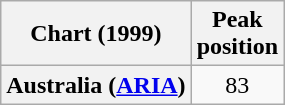<table class="wikitable plainrowheaders">
<tr>
<th scope="col">Chart (1999)</th>
<th scope="col">Peak<br>position</th>
</tr>
<tr>
<th scope="row">Australia (<a href='#'>ARIA</a>)</th>
<td style="text-align:center;">83</td>
</tr>
</table>
